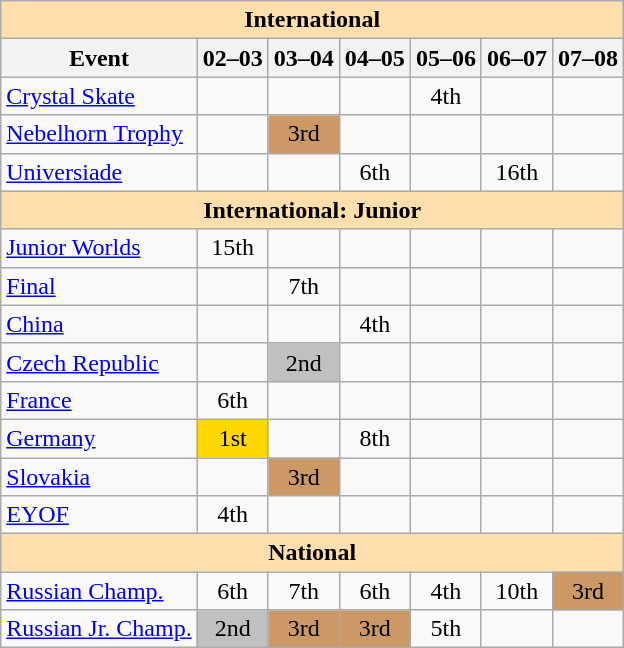<table class="wikitable" style="text-align:center">
<tr>
<th style="background-color: #ffdead; " colspan=7 align=center>International</th>
</tr>
<tr>
<th>Event</th>
<th>02–03</th>
<th>03–04</th>
<th>04–05</th>
<th>05–06</th>
<th>06–07</th>
<th>07–08</th>
</tr>
<tr>
<td align=left><a href='#'>Crystal Skate</a></td>
<td></td>
<td></td>
<td></td>
<td>4th</td>
<td></td>
<td></td>
</tr>
<tr>
<td align=left><a href='#'>Nebelhorn Trophy</a></td>
<td></td>
<td bgcolor=cc9966>3rd</td>
<td></td>
<td></td>
<td></td>
<td></td>
</tr>
<tr>
<td align=left><a href='#'>Universiade</a></td>
<td></td>
<td></td>
<td>6th</td>
<td></td>
<td>16th</td>
<td></td>
</tr>
<tr>
<th style="background-color: #ffdead; " colspan=7 align=center>International: Junior</th>
</tr>
<tr>
<td align=left><a href='#'>Junior Worlds</a></td>
<td>15th</td>
<td></td>
<td></td>
<td></td>
<td></td>
<td></td>
</tr>
<tr>
<td align=left> <a href='#'>Final</a></td>
<td></td>
<td>7th</td>
<td></td>
<td></td>
<td></td>
<td></td>
</tr>
<tr>
<td align=left> <a href='#'>China</a></td>
<td></td>
<td></td>
<td>4th</td>
<td></td>
<td></td>
<td></td>
</tr>
<tr>
<td align=left> <a href='#'>Czech Republic</a></td>
<td></td>
<td bgcolor=silver>2nd</td>
<td></td>
<td></td>
<td></td>
<td></td>
</tr>
<tr>
<td align=left> <a href='#'>France</a></td>
<td>6th</td>
<td></td>
<td></td>
<td></td>
<td></td>
<td></td>
</tr>
<tr>
<td align=left> <a href='#'>Germany</a></td>
<td bgcolor=gold>1st</td>
<td></td>
<td>8th</td>
<td></td>
<td></td>
<td></td>
</tr>
<tr>
<td align=left> <a href='#'>Slovakia</a></td>
<td></td>
<td bgcolor=cc9966>3rd</td>
<td></td>
<td></td>
<td></td>
<td></td>
</tr>
<tr>
<td align=left><a href='#'>EYOF</a></td>
<td>4th</td>
<td></td>
<td></td>
<td></td>
<td></td>
<td></td>
</tr>
<tr>
<th style="background-color: #ffdead; " colspan=7 align=center>National</th>
</tr>
<tr>
<td align=left><a href='#'>Russian Champ.</a></td>
<td>6th</td>
<td>7th</td>
<td>6th</td>
<td>4th</td>
<td>10th</td>
<td bgcolor=cc9966>3rd</td>
</tr>
<tr>
<td align=left><a href='#'>Russian Jr. Champ.</a></td>
<td bgcolor=silver>2nd</td>
<td bgcolor=cc9966>3rd</td>
<td bgcolor=cc9966>3rd</td>
<td>5th</td>
<td></td>
<td></td>
</tr>
</table>
